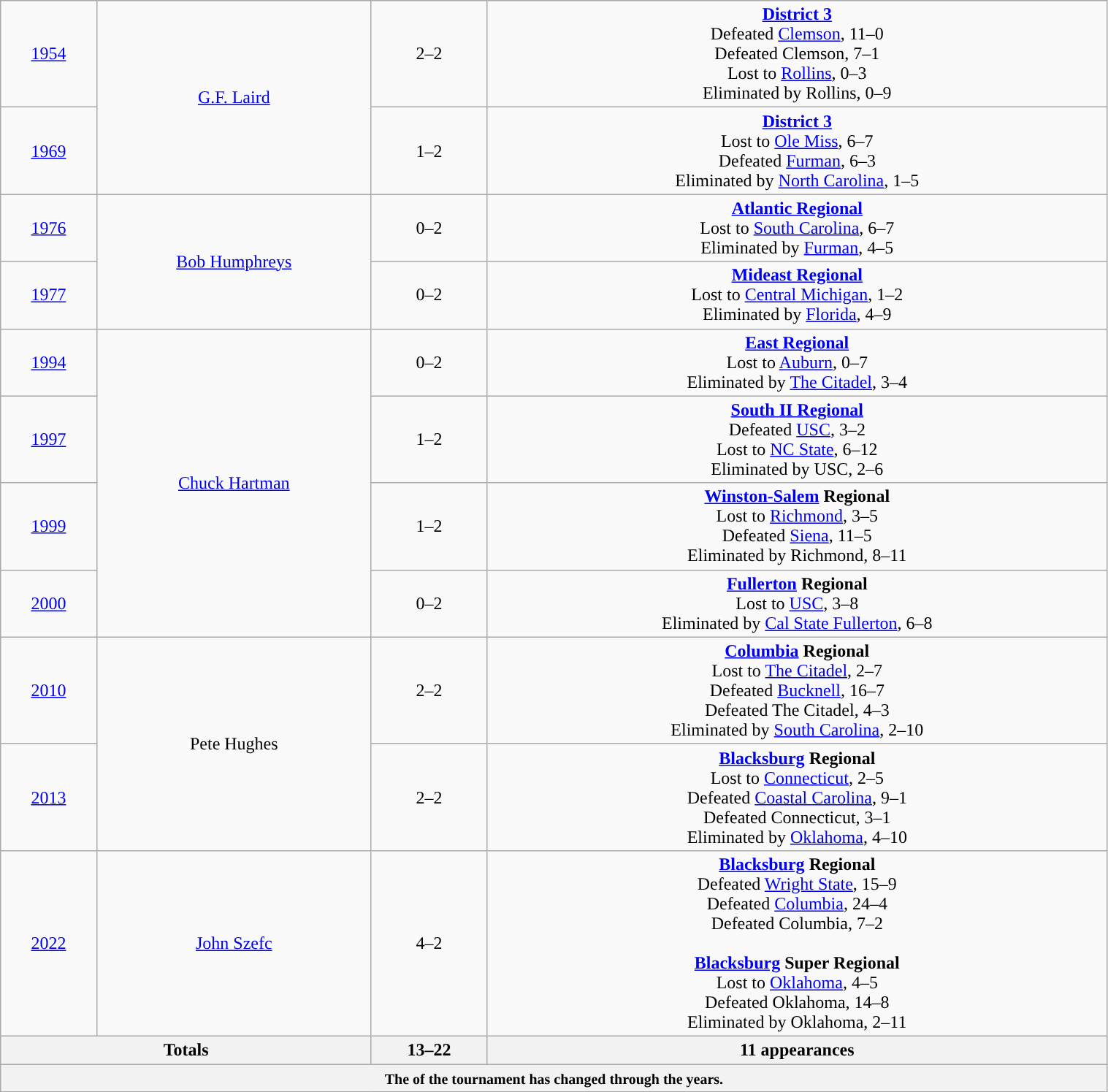<table cellpadding="1" border="1" cellspacing="0" width="80%" class="wikitable">
<tr align="center">
<td><a href='#'>1954</a></td>
<td rowspan=2><a href='#'>G.F. Laird</a></td>
<td>2–2</td>
<td><strong><a href='#'>District 3</a></strong><br>Defeated <a href='#'>Clemson</a>, 11–0<br>Defeated Clemson, 7–1<br>Lost to <a href='#'>Rollins</a>, 0–3<br>Eliminated by Rollins, 0–9</td>
</tr>
<tr align="center">
<td><a href='#'>1969</a></td>
<td>1–2</td>
<td><strong><a href='#'>District 3</a></strong><br>Lost to <a href='#'>Ole Miss</a>, 6–7<br>Defeated <a href='#'>Furman</a>, 6–3<br>Eliminated by <a href='#'>North Carolina</a>, 1–5</td>
</tr>
<tr align="center">
<td><a href='#'>1976</a></td>
<td rowspan=2><a href='#'>Bob Humphreys</a></td>
<td>0–2</td>
<td><strong><a href='#'>Atlantic Regional</a></strong><br>Lost to <a href='#'>South Carolina</a>, 6–7<br>Eliminated by <a href='#'>Furman</a>, 4–5</td>
</tr>
<tr align="center">
<td><a href='#'>1977</a></td>
<td>0–2</td>
<td><strong><a href='#'>Mideast Regional</a></strong><br>Lost to <a href='#'>Central Michigan</a>, 1–2<br>Eliminated by <a href='#'>Florida</a>, 4–9</td>
</tr>
<tr align="center">
<td><a href='#'>1994</a></td>
<td rowspan=4><a href='#'>Chuck Hartman</a></td>
<td>0–2</td>
<td><strong><a href='#'>East Regional</a></strong><br>Lost to <a href='#'>Auburn</a>, 0–7<br>Eliminated by <a href='#'>The Citadel</a>, 3–4</td>
</tr>
<tr align="center">
<td><a href='#'>1997</a></td>
<td>1–2</td>
<td><strong><a href='#'>South II Regional</a></strong><br>Defeated <a href='#'>USC</a>, 3–2<br>Lost to <a href='#'>NC State</a>, 6–12<br>Eliminated by USC, 2–6</td>
</tr>
<tr align="center">
<td><a href='#'>1999</a></td>
<td>1–2</td>
<td><strong><a href='#'>Winston-Salem</a> Regional</strong><br>Lost to <a href='#'>Richmond</a>, 3–5<br>Defeated <a href='#'>Siena</a>, 11–5<br>Eliminated by Richmond, 8–11</td>
</tr>
<tr align="center">
<td><a href='#'>2000</a></td>
<td>0–2</td>
<td><strong><a href='#'>Fullerton</a> Regional</strong><br>Lost to <a href='#'>USC</a>, 3–8<br>Eliminated by <a href='#'>Cal State Fullerton</a>, 6–8</td>
</tr>
<tr align="center">
<td><a href='#'>2010</a></td>
<td rowspan=2>Pete Hughes</td>
<td>2–2</td>
<td><strong><a href='#'>Columbia</a> Regional</strong><br>Lost to <a href='#'>The Citadel</a>, 2–7<br>Defeated <a href='#'>Bucknell</a>, 16–7<br>Defeated The Citadel, 4–3<br>Eliminated by <a href='#'>South Carolina</a>, 2–10</td>
</tr>
<tr align="center">
<td><a href='#'>2013</a></td>
<td>2–2</td>
<td><strong><a href='#'>Blacksburg</a> Regional</strong><br>Lost to <a href='#'>Connecticut</a>, 2–5<br>Defeated <a href='#'>Coastal Carolina</a>, 9–1<br>Defeated Connecticut, 3–1<br>Eliminated by <a href='#'>Oklahoma</a>, 4–10</td>
</tr>
<tr align="center">
<td><a href='#'>2022</a></td>
<td><a href='#'>John Szefc</a></td>
<td>4–2</td>
<td><strong><a href='#'>Blacksburg</a> Regional</strong><br>Defeated <a href='#'>Wright State</a>, 15–9<br>Defeated <a href='#'>Columbia</a>, 24–4<br>Defeated Columbia, 7–2<br><br><strong><a href='#'>Blacksburg</a> Super Regional</strong><br>Lost to <a href='#'>Oklahoma</a>, 4–5<br>Defeated Oklahoma, 14–8<br>Eliminated by Oklahoma, 2–11</td>
</tr>
<tr>
<th colspan="2">Totals</th>
<th>13–22</th>
<th>11 appearances</th>
</tr>
<tr>
<th colSpan="5" align="center"><small>The <a href='#'></a> of the tournament has changed through the years.</small></th>
</tr>
</table>
